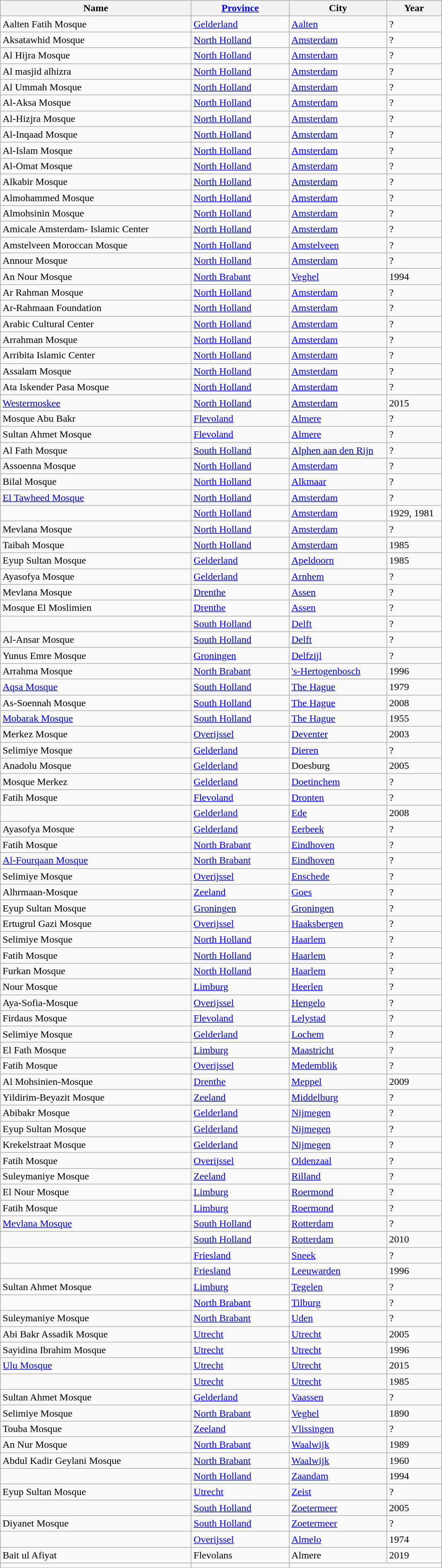<table class="wikitable sortable">
<tr>
<th align=left width=300px>Name</th>
<th align=left width=150px><a href='#'>Province</a></th>
<th align=left width=150px>City</th>
<th align=left width=080px>Year</th>
</tr>
<tr valign=top>
<td>Aalten Fatih Mosque</td>
<td><a href='#'>Gelderland</a></td>
<td><a href='#'>Aalten</a></td>
<td>?</td>
</tr>
<tr valign=top>
<td>Aksatawhid Mosque</td>
<td><a href='#'>North Holland</a></td>
<td><a href='#'>Amsterdam</a></td>
<td>?</td>
</tr>
<tr valign=top>
<td>Al Hijra Mosque</td>
<td><a href='#'>North Holland</a></td>
<td><a href='#'>Amsterdam</a></td>
<td>?</td>
</tr>
<tr valign=top>
<td>Al masjid alhizra</td>
<td><a href='#'>North Holland</a></td>
<td><a href='#'>Amsterdam</a></td>
<td>?</td>
</tr>
<tr valign=top>
<td>Al Ummah Mosque</td>
<td><a href='#'>North Holland</a></td>
<td><a href='#'>Amsterdam</a></td>
<td>?</td>
</tr>
<tr valign=top>
<td>Al-Aksa Mosque</td>
<td><a href='#'>North Holland</a></td>
<td><a href='#'>Amsterdam</a></td>
<td>?</td>
</tr>
<tr valign=top>
<td>Al-Hizjra Mosque</td>
<td><a href='#'>North Holland</a></td>
<td><a href='#'>Amsterdam</a></td>
<td>?</td>
</tr>
<tr valign=top>
<td>Al-Inqaad Mosque</td>
<td><a href='#'>North Holland</a></td>
<td><a href='#'>Amsterdam</a></td>
<td>?</td>
</tr>
<tr valign=top>
<td>Al-Islam Mosque</td>
<td><a href='#'>North Holland</a></td>
<td><a href='#'>Amsterdam</a></td>
<td>?</td>
</tr>
<tr valign=top>
<td>Al-Omat Mosque</td>
<td><a href='#'>North Holland</a></td>
<td><a href='#'>Amsterdam</a></td>
<td>?</td>
</tr>
<tr valign=top>
<td>Alkabir Mosque</td>
<td><a href='#'>North Holland</a></td>
<td><a href='#'>Amsterdam</a></td>
<td>?</td>
</tr>
<tr valign=top>
<td>Almohammed Mosque</td>
<td><a href='#'>North Holland</a></td>
<td><a href='#'>Amsterdam</a></td>
<td>?</td>
</tr>
<tr valign=top>
<td>Almohsinin Mosque</td>
<td><a href='#'>North Holland</a></td>
<td><a href='#'>Amsterdam</a></td>
<td>?</td>
</tr>
<tr valign=top>
<td>Amicale Amsterdam- Islamic Center</td>
<td><a href='#'>North Holland</a></td>
<td><a href='#'>Amsterdam</a></td>
<td>?</td>
</tr>
<tr valign=top>
<td>Amstelveen Moroccan Mosque</td>
<td><a href='#'>North Holland</a></td>
<td><a href='#'>Amstelveen</a></td>
<td>?</td>
</tr>
<tr valign=top>
<td>Annour Mosque</td>
<td><a href='#'>North Holland</a></td>
<td><a href='#'>Amsterdam</a></td>
<td>?</td>
</tr>
<tr valign=top>
<td>An Nour Mosque</td>
<td><a href='#'>North Brabant</a></td>
<td><a href='#'>Veghel</a></td>
<td>1994</td>
</tr>
<tr valign=top>
<td>Ar Rahman Mosque</td>
<td><a href='#'>North Holland</a></td>
<td><a href='#'>Amsterdam</a></td>
<td>?</td>
</tr>
<tr valign=top>
<td>Ar-Rahmaan Foundation</td>
<td><a href='#'>North Holland</a></td>
<td><a href='#'>Amsterdam</a></td>
<td>?</td>
</tr>
<tr valign=top>
<td>Arabic Cultural Center</td>
<td><a href='#'>North Holland</a></td>
<td><a href='#'>Amsterdam</a></td>
<td>?</td>
</tr>
<tr valign=top>
<td>Arrahman Mosque</td>
<td><a href='#'>North Holland</a></td>
<td><a href='#'>Amsterdam</a></td>
<td>?</td>
</tr>
<tr valign=top>
<td>Arribita Islamic Center</td>
<td><a href='#'>North Holland</a></td>
<td><a href='#'>Amsterdam</a></td>
<td>?</td>
</tr>
<tr valign=top>
<td>Assalam Mosque</td>
<td><a href='#'>North Holland</a></td>
<td><a href='#'>Amsterdam</a></td>
<td>?</td>
</tr>
<tr valign=top>
<td>Ata Iskender Pasa Mosque</td>
<td><a href='#'>North Holland</a></td>
<td><a href='#'>Amsterdam</a></td>
<td>?</td>
</tr>
<tr valign=top>
<td><a href='#'>Westermoskee</a></td>
<td><a href='#'>North Holland</a></td>
<td><a href='#'>Amsterdam</a></td>
<td>2015</td>
</tr>
<tr valign=top>
<td>Mosque Abu Bakr</td>
<td><a href='#'>Flevoland</a></td>
<td><a href='#'>Almere</a></td>
<td>?</td>
</tr>
<tr valign=top>
<td>Sultan Ahmet Mosque</td>
<td><a href='#'>Flevoland</a></td>
<td><a href='#'>Almere</a></td>
<td>?</td>
</tr>
<tr valign=top>
<td>Al Fath Mosque</td>
<td><a href='#'>South Holland</a></td>
<td><a href='#'>Alphen aan den Rijn</a></td>
<td>?</td>
</tr>
<tr valign=top>
<td>Assoenna Mosque</td>
<td><a href='#'>North Holland</a></td>
<td><a href='#'>Amsterdam</a></td>
<td>?</td>
</tr>
<tr valign=top>
<td>Bilal Mosque</td>
<td><a href='#'>North Holland</a></td>
<td><a href='#'>Alkmaar</a></td>
<td>?</td>
</tr>
<tr valign=top>
<td><a href='#'>El Tawheed Mosque</a></td>
<td><a href='#'>North Holland</a></td>
<td><a href='#'>Amsterdam</a></td>
<td>?</td>
</tr>
<tr valign=top>
<td></td>
<td><a href='#'>North Holland</a></td>
<td><a href='#'>Amsterdam</a></td>
<td>1929, 1981</td>
</tr>
<tr valign=top>
<td>Mevlana Mosque</td>
<td><a href='#'>North Holland</a></td>
<td><a href='#'>Amsterdam</a></td>
<td>?</td>
</tr>
<tr valign=top>
<td>Taibah Mosque</td>
<td><a href='#'>North Holland</a></td>
<td><a href='#'>Amsterdam</a></td>
<td>1985</td>
</tr>
<tr valign=top>
<td>Eyup Sultan Mosque</td>
<td><a href='#'>Gelderland</a></td>
<td><a href='#'>Apeldoorn</a></td>
<td>1985</td>
</tr>
<tr valign=top>
<td>Ayasofya Mosque</td>
<td><a href='#'>Gelderland</a></td>
<td><a href='#'>Arnhem</a></td>
<td>?</td>
</tr>
<tr valign=top>
<td>Mevlana Mosque</td>
<td><a href='#'>Drenthe</a></td>
<td><a href='#'>Assen</a></td>
<td>?</td>
</tr>
<tr valign=top>
<td>Mosque El Moslimien</td>
<td><a href='#'>Drenthe</a></td>
<td><a href='#'>Assen</a></td>
<td>?</td>
</tr>
<tr valign=top>
<td></td>
<td><a href='#'>South Holland</a></td>
<td><a href='#'>Delft</a></td>
<td>?</td>
</tr>
<tr valign=top>
<td>Al-Ansar Mosque</td>
<td><a href='#'>South Holland</a></td>
<td><a href='#'>Delft</a></td>
<td>?</td>
</tr>
<tr valign=top>
<td>Yunus Emre Mosque</td>
<td><a href='#'>Groningen</a></td>
<td><a href='#'>Delfzijl</a></td>
<td>?</td>
</tr>
<tr valign=top>
<td>Arrahma Mosque</td>
<td><a href='#'>North Brabant</a></td>
<td><a href='#'>'s-Hertogenbosch</a></td>
<td>1996</td>
</tr>
<tr valign=top>
<td><a href='#'>Aqsa Mosque</a></td>
<td><a href='#'>South Holland</a></td>
<td><a href='#'>The Hague</a></td>
<td>1979</td>
</tr>
<tr valign=top>
<td>As-Soennah Mosque</td>
<td><a href='#'>South Holland</a></td>
<td><a href='#'>The Hague</a></td>
<td>2008</td>
</tr>
<tr valign=top>
<td><a href='#'>Mobarak Mosque</a></td>
<td><a href='#'>South Holland</a></td>
<td><a href='#'>The Hague</a></td>
<td>1955</td>
</tr>
<tr valign=top>
<td>Merkez Mosque</td>
<td><a href='#'>Overijssel</a></td>
<td><a href='#'>Deventer</a></td>
<td>2003</td>
</tr>
<tr valign=top>
<td>Selimiye Mosque</td>
<td><a href='#'>Gelderland</a></td>
<td><a href='#'>Dieren</a></td>
<td>?</td>
</tr>
<tr>
<td>Anadolu Mosque</td>
<td><a href='#'>Gelderland</a></td>
<td>Doesburg</td>
<td>2005</td>
</tr>
<tr valign=top>
<td>Mosque Merkez</td>
<td><a href='#'>Gelderland</a></td>
<td><a href='#'>Doetinchem</a></td>
<td>?</td>
</tr>
<tr valign=top>
<td>Fatih Mosque</td>
<td><a href='#'>Flevoland</a></td>
<td><a href='#'>Dronten</a></td>
<td>?</td>
</tr>
<tr valign=top>
<td></td>
<td><a href='#'>Gelderland</a></td>
<td><a href='#'>Ede</a></td>
<td>2008</td>
</tr>
<tr valign=top>
<td>Ayasofya Mosque</td>
<td><a href='#'>Gelderland</a></td>
<td><a href='#'>Eerbeek</a></td>
<td>?</td>
</tr>
<tr valign=top>
<td>Fatih Mosque</td>
<td><a href='#'>North Brabant</a></td>
<td><a href='#'>Eindhoven</a></td>
<td>?</td>
</tr>
<tr valign=top>
<td><a href='#'>Al-Fourqaan Mosque</a></td>
<td><a href='#'>North Brabant</a></td>
<td><a href='#'>Eindhoven</a></td>
<td>?</td>
</tr>
<tr valign=top>
<td>Selimiye Mosque</td>
<td><a href='#'>Overijssel</a></td>
<td><a href='#'>Enschede</a></td>
<td>?</td>
</tr>
<tr valign=top>
<td>Alhrmaan-Mosque</td>
<td><a href='#'>Zeeland</a></td>
<td><a href='#'>Goes</a></td>
<td>?</td>
</tr>
<tr valign=top>
<td>Eyup Sultan Mosque</td>
<td><a href='#'>Groningen</a></td>
<td><a href='#'>Groningen</a></td>
<td>?</td>
</tr>
<tr valign=top>
<td>Ertugrul Gazi Mosque</td>
<td><a href='#'>Overijssel</a></td>
<td><a href='#'>Haaksbergen</a></td>
<td>?</td>
</tr>
<tr valign=top>
<td>Selimiye Mosque</td>
<td><a href='#'>North Holland</a></td>
<td><a href='#'>Haarlem</a></td>
<td>?</td>
</tr>
<tr valign=top>
<td>Fatih Mosque</td>
<td><a href='#'>North Holland</a></td>
<td><a href='#'>Haarlem</a></td>
<td>?</td>
</tr>
<tr valign=top>
<td>Furkan Mosque</td>
<td><a href='#'>North Holland</a></td>
<td><a href='#'>Haarlem</a></td>
<td>?</td>
</tr>
<tr valign=top>
<td>Nour Mosque</td>
<td><a href='#'>Limburg</a></td>
<td><a href='#'>Heerlen</a></td>
<td>?</td>
</tr>
<tr valign=top>
<td>Aya-Sofia-Mosque</td>
<td><a href='#'>Overijssel</a></td>
<td><a href='#'>Hengelo</a></td>
<td>?</td>
</tr>
<tr valign=top>
<td>Firdaus Mosque</td>
<td><a href='#'>Flevoland</a></td>
<td><a href='#'>Lelystad</a></td>
<td>?</td>
</tr>
<tr valign=top>
<td>Selimiye Mosque</td>
<td><a href='#'>Gelderland</a></td>
<td><a href='#'>Lochem</a></td>
<td>?</td>
</tr>
<tr valign=top>
<td>El Fath Mosque</td>
<td><a href='#'>Limburg</a></td>
<td><a href='#'>Maastricht</a></td>
<td>?</td>
</tr>
<tr valign=top>
<td>Fatih Mosque</td>
<td><a href='#'>Overijssel</a></td>
<td><a href='#'>Medemblik</a></td>
<td>?</td>
</tr>
<tr valign=top>
<td>Al Mohsinien-Mosque</td>
<td><a href='#'>Drenthe</a></td>
<td><a href='#'>Meppel</a></td>
<td>2009</td>
</tr>
<tr valign=top>
<td>Yildirim-Beyazit Mosque</td>
<td><a href='#'>Zeeland</a></td>
<td><a href='#'>Middelburg</a></td>
<td>?</td>
</tr>
<tr valign=top>
<td>Abibakr Mosque</td>
<td><a href='#'>Gelderland</a></td>
<td><a href='#'>Nijmegen</a></td>
<td>?</td>
</tr>
<tr valign=top>
<td>Eyup Sultan Mosque</td>
<td><a href='#'>Gelderland</a></td>
<td><a href='#'>Nijmegen</a></td>
<td>?</td>
</tr>
<tr valign=top>
<td>Krekelstraat Mosque</td>
<td><a href='#'>Gelderland</a></td>
<td><a href='#'>Nijmegen</a></td>
<td>?</td>
</tr>
<tr valign=top>
<td>Fatih Mosque</td>
<td><a href='#'>Overijssel</a></td>
<td><a href='#'>Oldenzaal</a></td>
<td>?</td>
</tr>
<tr valign=top>
<td>Suleymaniye Mosque</td>
<td><a href='#'>Zeeland</a></td>
<td><a href='#'>Rilland</a></td>
<td>?</td>
</tr>
<tr valign=top>
<td>El Nour Mosque</td>
<td><a href='#'>Limburg</a></td>
<td><a href='#'>Roermond</a></td>
<td>?</td>
</tr>
<tr valign=top>
<td>Fatih Mosque</td>
<td><a href='#'>Limburg</a></td>
<td><a href='#'>Roermond</a></td>
<td>?</td>
</tr>
<tr valign=top>
<td><a href='#'>Mevlana Mosque</a></td>
<td><a href='#'>South Holland</a></td>
<td><a href='#'>Rotterdam</a></td>
<td>?</td>
</tr>
<tr valign=top>
<td></td>
<td><a href='#'>South Holland</a></td>
<td><a href='#'>Rotterdam</a></td>
<td>2010</td>
</tr>
<tr valign=top>
<td></td>
<td><a href='#'>Friesland</a></td>
<td><a href='#'>Sneek</a></td>
<td>?</td>
</tr>
<tr valign=top>
<td></td>
<td><a href='#'>Friesland</a></td>
<td><a href='#'>Leeuwarden</a></td>
<td>1996</td>
</tr>
<tr valign=top>
<td>Sultan Ahmet Mosque</td>
<td><a href='#'>Limburg</a></td>
<td><a href='#'>Tegelen</a></td>
<td>?</td>
</tr>
<tr valign=top>
<td></td>
<td><a href='#'>North Brabant</a></td>
<td><a href='#'>Tilburg</a></td>
<td>?</td>
</tr>
<tr valign=top>
<td>Suleymaniye Mosque</td>
<td><a href='#'>North Brabant</a></td>
<td><a href='#'>Uden</a></td>
<td>?</td>
</tr>
<tr valign=top>
<td>Abi Bakr Assadik Mosque</td>
<td><a href='#'>Utrecht</a></td>
<td><a href='#'>Utrecht</a></td>
<td>2005</td>
</tr>
<tr valign=top>
<td>Sayidina Ibrahim Mosque</td>
<td><a href='#'>Utrecht</a></td>
<td><a href='#'>Utrecht</a></td>
<td>1996</td>
</tr>
<tr valign=top>
<td><a href='#'>Ulu Mosque</a></td>
<td><a href='#'>Utrecht</a></td>
<td><a href='#'>Utrecht</a></td>
<td>2015</td>
</tr>
<tr valign=top>
<td></td>
<td><a href='#'>Utrecht</a></td>
<td><a href='#'>Utrecht</a></td>
<td>1985</td>
</tr>
<tr valign=top>
<td>Sultan Ahmet Mosque</td>
<td><a href='#'>Gelderland</a></td>
<td><a href='#'>Vaassen</a></td>
<td>?</td>
</tr>
<tr valign=top>
<td>Selimiye Mosque</td>
<td><a href='#'>North Brabant</a></td>
<td><a href='#'>Veghel</a></td>
<td>1890</td>
</tr>
<tr valign=top>
<td>Touba Mosque</td>
<td><a href='#'>Zeeland</a></td>
<td><a href='#'>Vlissingen</a></td>
<td>?</td>
</tr>
<tr valign=top>
<td>An Nur Mosque</td>
<td><a href='#'>North Brabant</a></td>
<td><a href='#'>Waalwijk</a></td>
<td>1989</td>
</tr>
<tr valign=top>
<td>Abdul Kadir Geylani Mosque</td>
<td><a href='#'>North Brabant</a></td>
<td><a href='#'>Waalwijk</a></td>
<td>1960</td>
</tr>
<tr valign=top>
<td></td>
<td><a href='#'>North Holland</a></td>
<td><a href='#'>Zaandam</a></td>
<td>1994</td>
</tr>
<tr valign=top>
<td>Eyup Sultan Mosque</td>
<td><a href='#'>Utrecht</a></td>
<td><a href='#'>Zeist</a></td>
<td>?</td>
</tr>
<tr valign=top>
<td></td>
<td><a href='#'>South Holland</a></td>
<td><a href='#'>Zoetermeer</a></td>
<td>2005</td>
</tr>
<tr valign=top>
<td>Diyanet Mosque</td>
<td><a href='#'>South Holland</a></td>
<td><a href='#'>Zoetermeer</a></td>
<td>?</td>
</tr>
<tr valign=top>
<td></td>
<td><a href='#'>Overijssel</a></td>
<td><a href='#'>Almelo</a></td>
<td>1974</td>
</tr>
<tr>
<td>Bait ul Afiyat</td>
<td>Flevolans</td>
<td>Almere</td>
<td>2019</td>
</tr>
<tr>
<td></td>
<td></td>
</tr>
</table>
